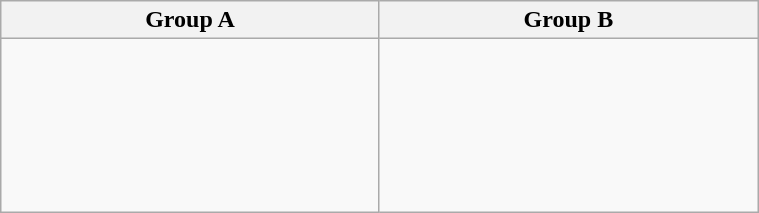<table class="wikitable" width=40%>
<tr>
<th width=50%>Group A</th>
<th width=50%>Group B</th>
</tr>
<tr>
<td><br><br>
<br>
<br>
<br>
<br>
</td>
<td><br><br>
<br>
<br>
<br>
<br>
</td>
</tr>
</table>
